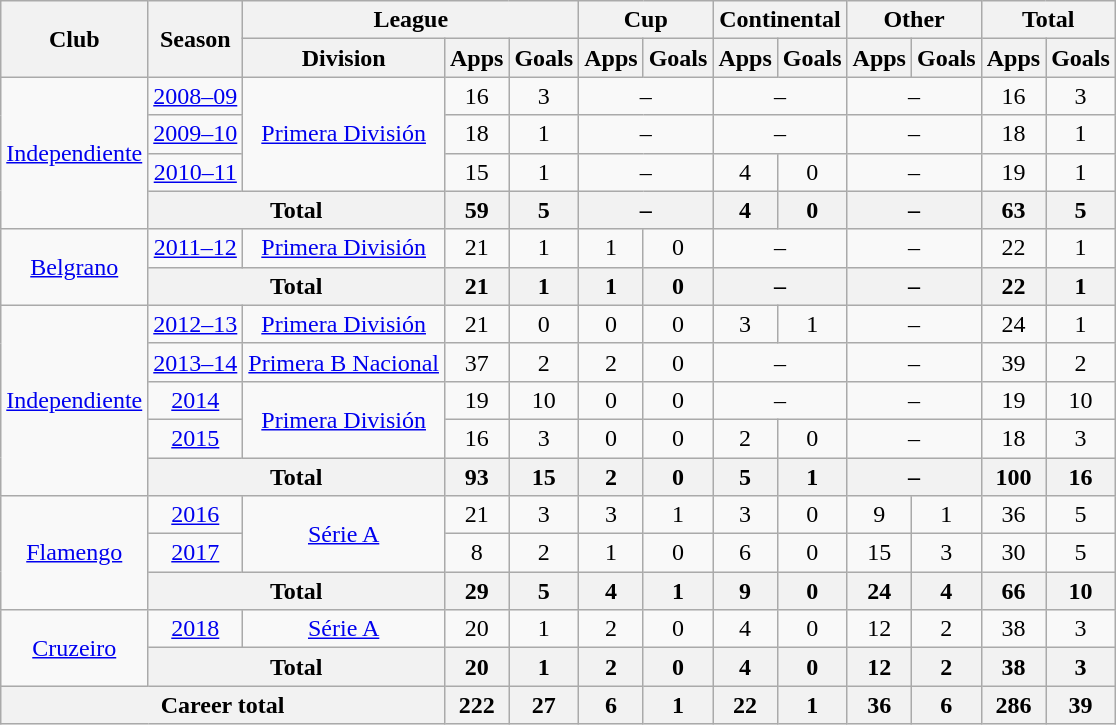<table class="wikitable" style="text-align: center;">
<tr>
<th rowspan="2">Club</th>
<th rowspan="2">Season</th>
<th colspan="3">League</th>
<th colspan="2">Cup</th>
<th colspan="2">Continental</th>
<th colspan="2">Other</th>
<th colspan="2">Total</th>
</tr>
<tr>
<th>Division</th>
<th>Apps</th>
<th>Goals</th>
<th>Apps</th>
<th>Goals</th>
<th>Apps</th>
<th>Goals</th>
<th>Apps</th>
<th>Goals</th>
<th>Apps</th>
<th>Goals</th>
</tr>
<tr>
<td rowspan="4"><a href='#'>Independiente</a></td>
<td><a href='#'>2008–09</a></td>
<td rowspan="3"><a href='#'>Primera División</a></td>
<td>16</td>
<td>3</td>
<td colspan="2">–</td>
<td colspan="2">–</td>
<td colspan="2">–</td>
<td>16</td>
<td>3</td>
</tr>
<tr>
<td><a href='#'>2009–10</a></td>
<td>18</td>
<td>1</td>
<td colspan="2">–</td>
<td colspan="2">–</td>
<td colspan="2">–</td>
<td>18</td>
<td>1</td>
</tr>
<tr>
<td><a href='#'>2010–11</a></td>
<td>15</td>
<td>1</td>
<td colspan="2">–</td>
<td>4</td>
<td>0</td>
<td colspan="2">–</td>
<td>19</td>
<td>1</td>
</tr>
<tr>
<th colspan="2">Total</th>
<th>59</th>
<th>5</th>
<th colspan="2">–</th>
<th>4</th>
<th>0</th>
<th colspan="2">–</th>
<th>63</th>
<th>5</th>
</tr>
<tr>
<td rowspan="2"><a href='#'>Belgrano</a></td>
<td><a href='#'>2011–12</a></td>
<td><a href='#'>Primera División</a></td>
<td>21</td>
<td>1</td>
<td>1</td>
<td>0</td>
<td colspan="2">–</td>
<td colspan="2">–</td>
<td>22</td>
<td>1</td>
</tr>
<tr>
<th colspan="2">Total</th>
<th>21</th>
<th>1</th>
<th>1</th>
<th>0</th>
<th colspan="2">–</th>
<th colspan="2">–</th>
<th>22</th>
<th>1</th>
</tr>
<tr>
<td rowspan="5"><a href='#'>Independiente</a></td>
<td><a href='#'>2012–13</a></td>
<td><a href='#'>Primera División</a></td>
<td>21</td>
<td>0</td>
<td>0</td>
<td>0</td>
<td 0>3</td>
<td>1</td>
<td colspan="2">–</td>
<td>24</td>
<td>1</td>
</tr>
<tr>
<td><a href='#'>2013–14</a></td>
<td><a href='#'>Primera B Nacional</a></td>
<td>37</td>
<td>2</td>
<td>2</td>
<td>0</td>
<td colspan="2">–</td>
<td colspan="2">–</td>
<td>39</td>
<td>2</td>
</tr>
<tr>
<td><a href='#'>2014</a></td>
<td rowspan="2"><a href='#'>Primera División</a></td>
<td>19</td>
<td>10</td>
<td>0</td>
<td>0</td>
<td colspan="2">–</td>
<td colspan="2">–</td>
<td>19</td>
<td>10</td>
</tr>
<tr>
<td><a href='#'>2015</a></td>
<td>16</td>
<td>3</td>
<td>0</td>
<td>0</td>
<td>2</td>
<td>0</td>
<td colspan="2">–</td>
<td>18</td>
<td>3</td>
</tr>
<tr>
<th colspan="2">Total</th>
<th>93</th>
<th>15</th>
<th>2</th>
<th>0</th>
<th>5</th>
<th>1</th>
<th colspan="2">–</th>
<th>100</th>
<th>16</th>
</tr>
<tr>
<td rowspan="3"><a href='#'>Flamengo</a></td>
<td><a href='#'>2016</a></td>
<td rowspan="2"><a href='#'>Série A</a></td>
<td>21</td>
<td>3</td>
<td>3</td>
<td>1</td>
<td>3</td>
<td>0</td>
<td>9</td>
<td>1</td>
<td>36</td>
<td>5</td>
</tr>
<tr>
<td><a href='#'>2017</a></td>
<td>8</td>
<td>2</td>
<td>1</td>
<td>0</td>
<td>6</td>
<td>0</td>
<td>15</td>
<td>3</td>
<td>30</td>
<td>5</td>
</tr>
<tr>
<th colspan="2">Total</th>
<th>29</th>
<th>5</th>
<th>4</th>
<th>1</th>
<th>9</th>
<th>0</th>
<th>24</th>
<th>4</th>
<th>66</th>
<th>10</th>
</tr>
<tr>
<td rowspan="2"><a href='#'>Cruzeiro</a></td>
<td><a href='#'>2018</a></td>
<td rowspan="1"><a href='#'>Série A</a></td>
<td>20</td>
<td>1</td>
<td>2</td>
<td>0</td>
<td>4</td>
<td>0</td>
<td>12</td>
<td>2</td>
<td>38</td>
<td>3</td>
</tr>
<tr>
<th colspan="2">Total</th>
<th>20</th>
<th>1</th>
<th>2</th>
<th>0</th>
<th>4</th>
<th>0</th>
<th>12</th>
<th>2</th>
<th>38</th>
<th>3</th>
</tr>
<tr>
<th colspan="3">Career total</th>
<th>222</th>
<th>27</th>
<th>6</th>
<th>1</th>
<th>22</th>
<th>1</th>
<th>36</th>
<th>6</th>
<th>286</th>
<th>39</th>
</tr>
</table>
